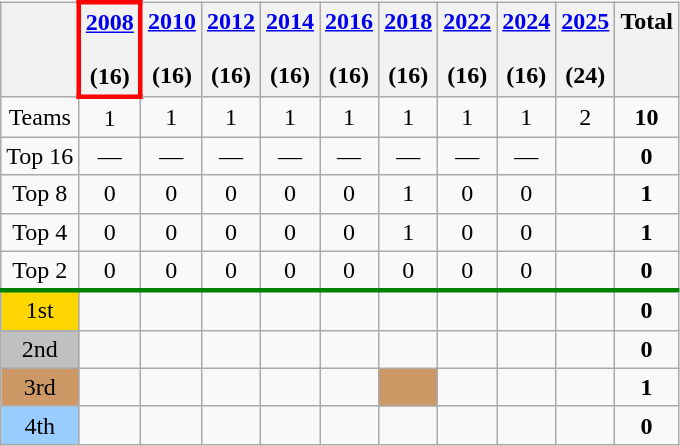<table class="wikitable" style="text-align: center">
<tr valign=top>
<th></th>
<th style="border:3px solid red"><a href='#'>2008</a><br> <br> (16)</th>
<th><a href='#'>2010</a><br> <br> (16)</th>
<th><a href='#'>2012</a><br> <br> (16)</th>
<th><a href='#'>2014</a><br> <br> (16)</th>
<th><a href='#'>2016</a><br> <br> (16)</th>
<th><a href='#'>2018</a><br> <br> (16)</th>
<th><a href='#'>2022</a><br> <br> (16)</th>
<th><a href='#'>2024</a><br> <br> (16)</th>
<th><a href='#'>2025</a><br> <br> (24)</th>
<th>Total</th>
</tr>
<tr>
<td>Teams</td>
<td>1</td>
<td>1</td>
<td>1</td>
<td>1</td>
<td>1</td>
<td>1</td>
<td>1</td>
<td>1</td>
<td>2</td>
<td><strong>10</strong></td>
</tr>
<tr>
<td>Top 16</td>
<td>—</td>
<td>—</td>
<td>—</td>
<td>—</td>
<td>—</td>
<td>—</td>
<td>—</td>
<td>—</td>
<td></td>
<td><strong>0</strong></td>
</tr>
<tr>
<td>Top 8</td>
<td>0</td>
<td>0</td>
<td>0</td>
<td>0</td>
<td>0</td>
<td>1</td>
<td>0</td>
<td>0</td>
<td></td>
<td><strong>1</strong></td>
</tr>
<tr>
<td>Top 4</td>
<td>0</td>
<td>0</td>
<td>0</td>
<td>0</td>
<td>0</td>
<td>1</td>
<td>0</td>
<td>0</td>
<td></td>
<td><strong>1</strong></td>
</tr>
<tr>
<td>Top 2</td>
<td>0</td>
<td>0</td>
<td>0</td>
<td>0</td>
<td>0</td>
<td>0</td>
<td>0</td>
<td>0</td>
<td></td>
<td><strong>0</strong></td>
</tr>
<tr style="border-top:3px solid green;">
<td bgcolor=gold>1st</td>
<td></td>
<td></td>
<td></td>
<td></td>
<td></td>
<td></td>
<td></td>
<td></td>
<td></td>
<td><strong>0</strong></td>
</tr>
<tr>
<td bgcolor=silver>2nd</td>
<td></td>
<td></td>
<td></td>
<td></td>
<td></td>
<td></td>
<td></td>
<td></td>
<td></td>
<td><strong>0</strong></td>
</tr>
<tr>
<td bgcolor=#cc9966>3rd</td>
<td></td>
<td></td>
<td></td>
<td></td>
<td></td>
<td bgcolor=#cc9966></td>
<td></td>
<td></td>
<td></td>
<td><strong>1</strong></td>
</tr>
<tr>
<td bgcolor=#9acdff>4th</td>
<td></td>
<td></td>
<td></td>
<td></td>
<td></td>
<td></td>
<td></td>
<td></td>
<td></td>
<td><strong>0</strong></td>
</tr>
</table>
